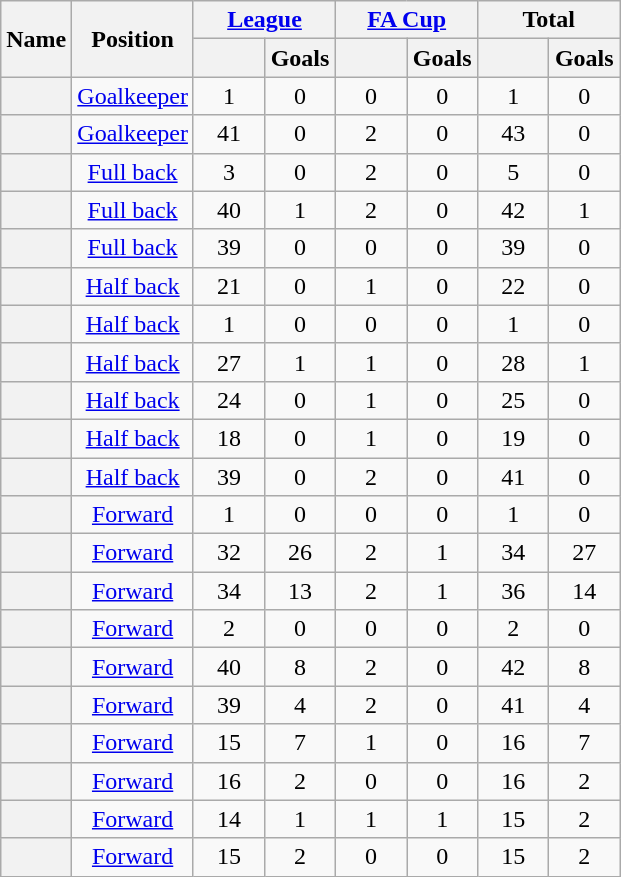<table class="wikitable sortable plainrowheaders" style=text-align:center>
<tr class="unsortable">
<th scope=col rowspan=2>Name</th>
<th scope=col rowspan=2>Position</th>
<th scope=col colspan=2><a href='#'>League</a></th>
<th scope=col colspan=2><a href='#'>FA Cup</a></th>
<th scope=col colspan=2>Total</th>
</tr>
<tr>
<th width=40 scope=col></th>
<th width=40 scope=col>Goals</th>
<th width=40 scope=col></th>
<th width=40 scope=col>Goals</th>
<th width=40 scope=col></th>
<th width=40 scope=col>Goals</th>
</tr>
<tr>
<th scope="row"></th>
<td data-sort-value="1"><a href='#'>Goalkeeper</a></td>
<td>1</td>
<td>0</td>
<td>0</td>
<td>0</td>
<td>1</td>
<td>0</td>
</tr>
<tr>
<th scope="row"></th>
<td data-sort-value="1"><a href='#'>Goalkeeper</a></td>
<td>41</td>
<td>0</td>
<td>2</td>
<td>0</td>
<td>43</td>
<td>0</td>
</tr>
<tr>
<th scope="row"></th>
<td data-sort-value="2"><a href='#'>Full back</a></td>
<td>3</td>
<td>0</td>
<td>2</td>
<td>0</td>
<td>5</td>
<td>0</td>
</tr>
<tr>
<th scope="row"></th>
<td data-sort-value="2"><a href='#'>Full back</a></td>
<td>40</td>
<td>1</td>
<td>2</td>
<td>0</td>
<td>42</td>
<td>1</td>
</tr>
<tr>
<th scope="row"></th>
<td data-sort-value="3"><a href='#'>Full back</a></td>
<td>39</td>
<td>0</td>
<td>0</td>
<td>0</td>
<td>39</td>
<td>0</td>
</tr>
<tr>
<th scope="row"></th>
<td data-sort-value="3"><a href='#'>Half back</a></td>
<td>21</td>
<td>0</td>
<td>1</td>
<td>0</td>
<td>22</td>
<td>0</td>
</tr>
<tr>
<th scope="row"></th>
<td data-sort-value="3"><a href='#'>Half back</a></td>
<td>1</td>
<td>0</td>
<td>0</td>
<td>0</td>
<td>1</td>
<td>0</td>
</tr>
<tr>
<th scope="row"></th>
<td data-sort-value="3"><a href='#'>Half back</a></td>
<td>27</td>
<td>1</td>
<td>1</td>
<td>0</td>
<td>28</td>
<td>1</td>
</tr>
<tr>
<th scope="row"></th>
<td data-sort-value="3"><a href='#'>Half back</a></td>
<td>24</td>
<td>0</td>
<td>1</td>
<td>0</td>
<td>25</td>
<td>0</td>
</tr>
<tr>
<th scope="row"></th>
<td data-sort-value="3"><a href='#'>Half back</a></td>
<td>18</td>
<td>0</td>
<td>1</td>
<td>0</td>
<td>19</td>
<td>0</td>
</tr>
<tr>
<th scope="row"></th>
<td data-sort-value="3"><a href='#'>Half back</a></td>
<td>39</td>
<td>0</td>
<td>2</td>
<td>0</td>
<td>41</td>
<td>0</td>
</tr>
<tr>
<th scope="row"></th>
<td data-sort-value="4"><a href='#'>Forward</a></td>
<td>1</td>
<td>0</td>
<td>0</td>
<td>0</td>
<td>1</td>
<td>0</td>
</tr>
<tr>
<th scope="row"></th>
<td data-sort-value="4"><a href='#'>Forward</a></td>
<td>32</td>
<td>26</td>
<td>2</td>
<td>1</td>
<td>34</td>
<td>27</td>
</tr>
<tr>
<th scope="row"></th>
<td data-sort-value="4"><a href='#'>Forward</a></td>
<td>34</td>
<td>13</td>
<td>2</td>
<td>1</td>
<td>36</td>
<td>14</td>
</tr>
<tr>
<th scope="row"></th>
<td data-sort-value="4"><a href='#'>Forward</a></td>
<td>2</td>
<td>0</td>
<td>0</td>
<td>0</td>
<td>2</td>
<td>0</td>
</tr>
<tr>
<th scope="row"></th>
<td data-sort-value="4"><a href='#'>Forward</a></td>
<td>40</td>
<td>8</td>
<td>2</td>
<td>0</td>
<td>42</td>
<td>8</td>
</tr>
<tr>
<th scope="row"></th>
<td data-sort-value="4"><a href='#'>Forward</a></td>
<td>39</td>
<td>4</td>
<td>2</td>
<td>0</td>
<td>41</td>
<td>4</td>
</tr>
<tr>
<th scope="row"></th>
<td data-sort-value="4"><a href='#'>Forward</a></td>
<td>15</td>
<td>7</td>
<td>1</td>
<td>0</td>
<td>16</td>
<td>7</td>
</tr>
<tr>
<th scope="row"></th>
<td data-sort-value="4"><a href='#'>Forward</a></td>
<td>16</td>
<td>2</td>
<td>0</td>
<td>0</td>
<td>16</td>
<td>2</td>
</tr>
<tr>
<th scope="row"></th>
<td data-sort-value="4"><a href='#'>Forward</a></td>
<td>14</td>
<td>1</td>
<td>1</td>
<td>1</td>
<td>15</td>
<td>2</td>
</tr>
<tr>
<th scope="row"></th>
<td data-sort-value="4"><a href='#'>Forward</a></td>
<td>15</td>
<td>2</td>
<td>0</td>
<td>0</td>
<td>15</td>
<td>2</td>
</tr>
</table>
